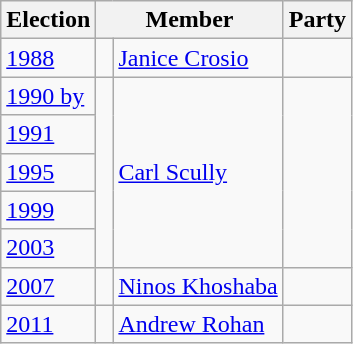<table class="wikitable">
<tr>
<th>Election</th>
<th colspan="2">Member</th>
<th>Party</th>
</tr>
<tr>
<td><a href='#'>1988</a></td>
<td> </td>
<td><a href='#'>Janice Crosio</a></td>
<td></td>
</tr>
<tr>
<td><a href='#'>1990 by</a></td>
<td rowspan="5" > </td>
<td rowspan="5"><a href='#'>Carl Scully</a></td>
<td rowspan="5"></td>
</tr>
<tr>
<td><a href='#'>1991</a></td>
</tr>
<tr>
<td><a href='#'>1995</a></td>
</tr>
<tr>
<td><a href='#'>1999</a></td>
</tr>
<tr>
<td><a href='#'>2003</a></td>
</tr>
<tr>
<td><a href='#'>2007</a></td>
<td> </td>
<td><a href='#'>Ninos Khoshaba</a></td>
<td></td>
</tr>
<tr>
<td><a href='#'>2011</a></td>
<td> </td>
<td><a href='#'>Andrew Rohan</a></td>
<td></td>
</tr>
</table>
